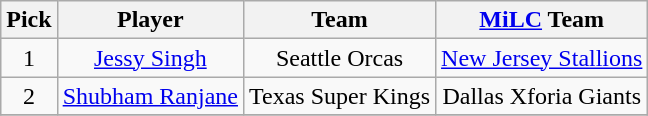<table class="wikitable plainrowheaders" style="text-align:center;">
<tr>
<th scope="col">Pick</th>
<th scope="col">Player</th>
<th scope="col">Team</th>
<th scope="col"><a href='#'>MiLC</a> Team</th>
</tr>
<tr>
<td scope="row">1</td>
<td><a href='#'>Jessy Singh</a></td>
<td>Seattle Orcas</td>
<td><a href='#'>New Jersey Stallions</a></td>
</tr>
<tr>
<td scope="row">2</td>
<td><a href='#'>Shubham Ranjane</a></td>
<td>Texas Super Kings</td>
<td>Dallas Xforia Giants</td>
</tr>
<tr>
</tr>
</table>
